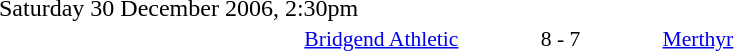<table style="width:70%;" cellspacing="1">
<tr>
<th width=35%></th>
<th width=15%></th>
<th></th>
</tr>
<tr>
<td>Saturday 30 December 2006, 2:30pm</td>
</tr>
<tr style=font-size:90%>
<td align=right><a href='#'>Bridgend Athletic</a></td>
<td align=center>8 - 7</td>
<td><a href='#'>Merthyr</a></td>
</tr>
</table>
